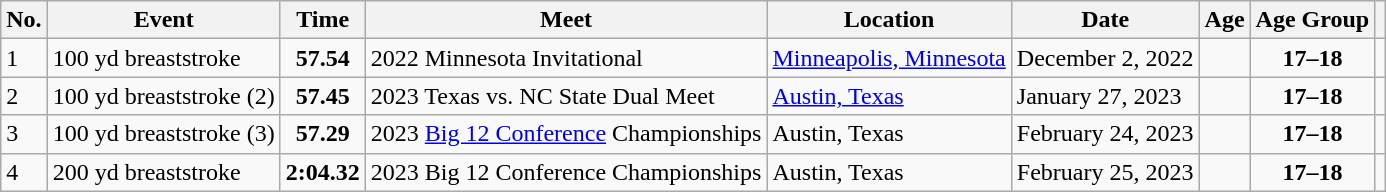<table class="wikitable sortable">
<tr>
<th>No.</th>
<th>Event</th>
<th>Time</th>
<th>Meet</th>
<th>Location</th>
<th>Date</th>
<th>Age</th>
<th>Age Group</th>
<th></th>
</tr>
<tr>
<td>1</td>
<td>100 yd breaststroke</td>
<td style="text-align:center;"><strong>57.54</strong></td>
<td>2022 Minnesota Invitational</td>
<td><a href='#'>Minneapolis, Minnesota</a></td>
<td>December 2, 2022</td>
<td style="text-align:center;"></td>
<td style="text-align:center;"><strong>17–18</strong></td>
<td style="text-align:center;"></td>
</tr>
<tr>
<td>2</td>
<td>100 yd breaststroke (2)</td>
<td style="text-align:center;"><strong>57.45</strong></td>
<td>2023 Texas vs. NC State Dual Meet</td>
<td><a href='#'>Austin, Texas</a></td>
<td>January 27, 2023</td>
<td style="text-align:center;"></td>
<td style="text-align:center;"><strong>17–18</strong></td>
<td style="text-align:center;"></td>
</tr>
<tr>
<td>3</td>
<td>100 yd breaststroke (3)</td>
<td style="text-align:center;"><strong>57.29</strong></td>
<td>2023 <a href='#'>Big 12 Conference</a> Championships</td>
<td>Austin, Texas</td>
<td>February 24, 2023</td>
<td style="text-align:center;"></td>
<td style="text-align:center;"><strong>17–18</strong></td>
<td style="text-align:center;"></td>
</tr>
<tr>
<td>4</td>
<td>200 yd breaststroke</td>
<td style="text-align:center;"><strong>2:04.32</strong></td>
<td>2023 Big 12 Conference Championships</td>
<td>Austin, Texas</td>
<td>February 25, 2023</td>
<td style="text-align:center;"></td>
<td style="text-align:center;"><strong>17–18</strong></td>
<td style="text-align:center;"></td>
</tr>
</table>
